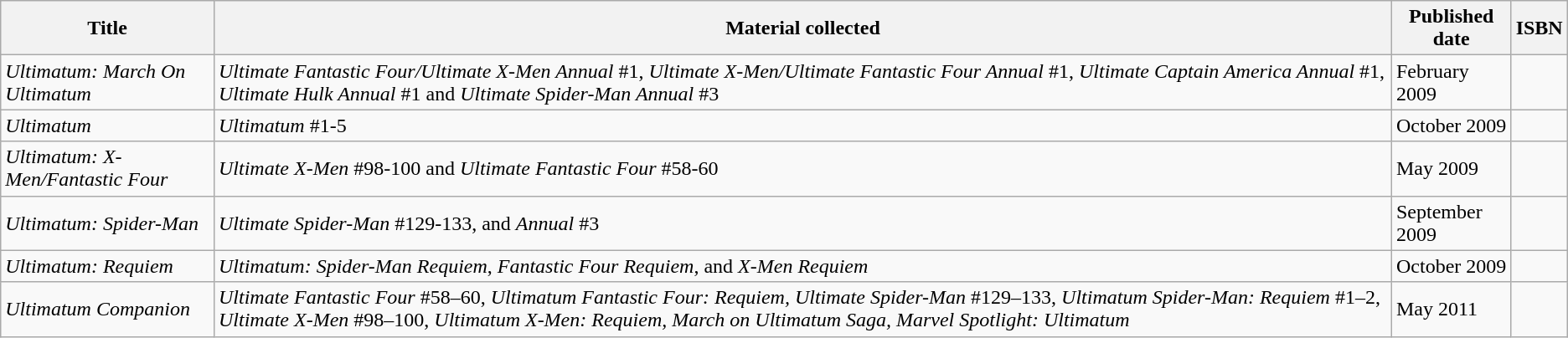<table class="wikitable">
<tr>
<th>Title</th>
<th>Material collected</th>
<th>Published date</th>
<th>ISBN</th>
</tr>
<tr>
<td><em>Ultimatum: March On Ultimatum</em></td>
<td><em>Ultimate Fantastic Four/Ultimate X-Men Annual</em> #1, <em>Ultimate X-Men/Ultimate Fantastic Four Annual</em> #1, <em>Ultimate Captain America Annual</em> #1, <em>Ultimate Hulk Annual</em> #1 and <em>Ultimate Spider-Man Annual</em> #3</td>
<td>February 2009</td>
<td></td>
</tr>
<tr>
<td><em>Ultimatum</em></td>
<td><em>Ultimatum</em> #1-5</td>
<td>October 2009</td>
<td></td>
</tr>
<tr>
<td><em>Ultimatum: X-Men/Fantastic Four</em></td>
<td><em>Ultimate X-Men</em> #98-100 and <em>Ultimate Fantastic Four</em> #58-60</td>
<td>May 2009</td>
<td></td>
</tr>
<tr>
<td><em>Ultimatum: Spider-Man</em></td>
<td><em>Ultimate Spider-Man</em> #129-133, and <em>Annual</em> #3</td>
<td>September 2009</td>
<td></td>
</tr>
<tr>
<td><em>Ultimatum: Requiem</em></td>
<td><em>Ultimatum: Spider-Man Requiem</em>, <em>Fantastic Four Requiem</em>, and <em>X-Men Requiem</em></td>
<td>October 2009</td>
<td></td>
</tr>
<tr>
<td><em>Ultimatum Companion</em></td>
<td><em>Ultimate Fantastic Four</em> #58–60, <em>Ultimatum Fantastic Four: Requiem, Ultimate Spider-Man</em> #129–133, <em>Ultimatum Spider-Man: Requiem</em> #1–2, <em>Ultimate X-Men</em> #98–100, <em>Ultimatum X-Men: Requiem, March on Ultimatum Saga, Marvel Spotlight: Ultimatum</em></td>
<td>May 2011</td>
<td></td>
</tr>
</table>
